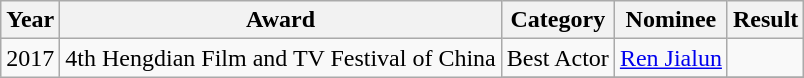<table class="wikitable">
<tr>
<th>Year</th>
<th>Award</th>
<th>Category</th>
<th>Nominee</th>
<th>Result</th>
</tr>
<tr>
<td rowspan=2>2017</td>
<td rowspan=2>4th Hengdian Film and TV Festival of China</td>
<td>Best Actor</td>
<td><a href='#'>Ren Jialun</a></td>
<td></td>
</tr>
<tr>
</tr>
</table>
